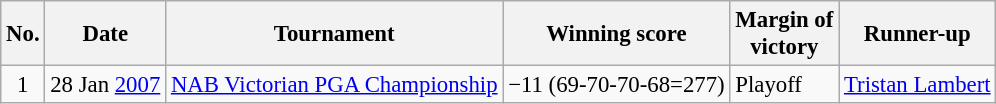<table class="wikitable" style="font-size:95%;">
<tr>
<th>No.</th>
<th>Date</th>
<th>Tournament</th>
<th>Winning score</th>
<th>Margin of<br>victory</th>
<th>Runner-up</th>
</tr>
<tr>
<td align=center>1</td>
<td align=right>28 Jan <a href='#'>2007</a></td>
<td><a href='#'>NAB Victorian PGA Championship</a></td>
<td>−11 (69-70-70-68=277)</td>
<td>Playoff</td>
<td> <a href='#'>Tristan Lambert</a></td>
</tr>
</table>
